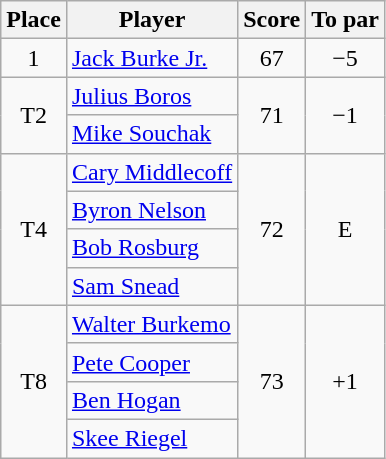<table class="wikitable">
<tr>
<th>Place</th>
<th>Player</th>
<th>Score</th>
<th>To par</th>
</tr>
<tr>
<td align="center">1</td>
<td> <a href='#'>Jack Burke Jr.</a></td>
<td align="center">67</td>
<td align="center">−5</td>
</tr>
<tr>
<td rowspan="2" align="center">T2</td>
<td> <a href='#'>Julius Boros</a></td>
<td rowspan="2" align="center">71</td>
<td rowspan="2" align="center">−1</td>
</tr>
<tr>
<td> <a href='#'>Mike Souchak</a></td>
</tr>
<tr>
<td rowspan="4" align="center">T4</td>
<td> <a href='#'>Cary Middlecoff</a></td>
<td rowspan="4" align="center">72</td>
<td rowspan="4" align="center">E</td>
</tr>
<tr>
<td> <a href='#'>Byron Nelson</a></td>
</tr>
<tr>
<td> <a href='#'>Bob Rosburg</a></td>
</tr>
<tr>
<td> <a href='#'>Sam Snead</a></td>
</tr>
<tr>
<td rowspan="4" align="center">T8</td>
<td> <a href='#'>Walter Burkemo</a></td>
<td rowspan="4" align="center">73</td>
<td rowspan="4" align="center">+1</td>
</tr>
<tr>
<td> <a href='#'>Pete Cooper</a></td>
</tr>
<tr>
<td> <a href='#'>Ben Hogan</a></td>
</tr>
<tr>
<td> <a href='#'>Skee Riegel</a></td>
</tr>
</table>
